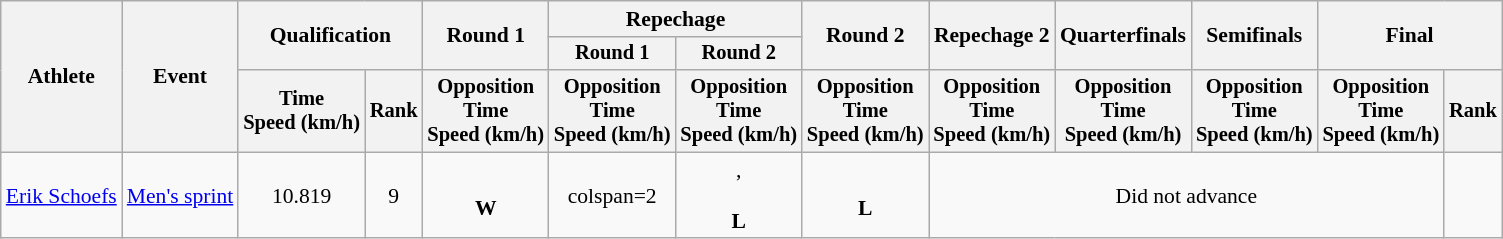<table class="wikitable" style="font-size:90%">
<tr>
<th rowspan=3>Athlete</th>
<th rowspan=3>Event</th>
<th rowspan=2 colspan=2>Qualification</th>
<th rowspan=2>Round 1</th>
<th colspan=2>Repechage</th>
<th rowspan=2>Round 2</th>
<th rowspan=2>Repechage 2</th>
<th rowspan=2>Quarterfinals</th>
<th rowspan=2>Semifinals</th>
<th rowspan=2 colspan=2>Final</th>
</tr>
<tr style="font-size:95%">
<th>Round 1</th>
<th>Round 2</th>
</tr>
<tr style="font-size:95%">
<th>Time<br>Speed (km/h)</th>
<th>Rank</th>
<th>Opposition<br>Time<br>Speed (km/h)</th>
<th>Opposition<br>Time<br>Speed (km/h)</th>
<th>Opposition<br>Time<br>Speed (km/h)</th>
<th>Opposition<br>Time<br>Speed (km/h)</th>
<th>Opposition<br>Time<br>Speed (km/h)</th>
<th>Opposition<br>Time<br>Speed (km/h)</th>
<th>Opposition<br>Time<br>Speed (km/h)</th>
<th>Opposition<br>Time<br>Speed (km/h)</th>
<th>Rank</th>
</tr>
<tr align=center>
<td align=left><a href='#'>Erik Schoefs</a></td>
<td align=left><a href='#'>Men's sprint</a></td>
<td>10.819</td>
<td>9</td>
<td><br><strong>W</strong></td>
<td>colspan=2</td>
<td>,<br><br><strong>L</strong></td>
<td><br><strong>L</strong></td>
<td colspan=4>Did not advance</td>
</tr>
</table>
